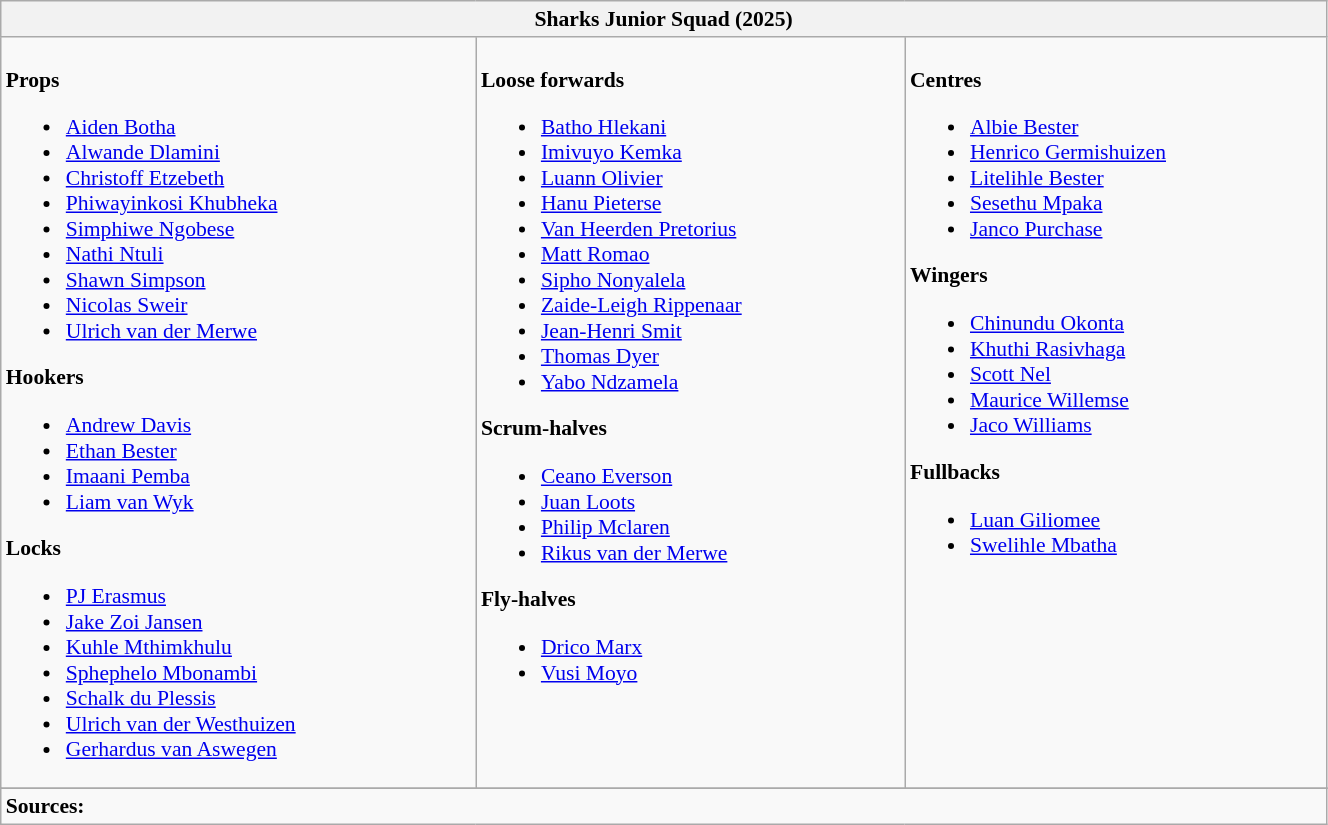<table class="wikitable" style="text-align:left; font-size:90%; width:70%">
<tr>
<th colspan="100%">Sharks Junior Squad (2025)</th>
</tr>
<tr valign="top">
<td><br><strong>Props</strong><ul><li> <a href='#'>Aiden Botha</a></li><li> <a href='#'>Alwande Dlamini</a></li><li> <a href='#'>Christoff Etzebeth</a></li><li> <a href='#'>Phiwayinkosi Khubheka</a></li><li> <a href='#'>Simphiwe Ngobese</a></li><li> <a href='#'>Nathi Ntuli</a></li><li> <a href='#'>Shawn Simpson</a></li><li> <a href='#'>Nicolas Sweir</a></li><li> <a href='#'>Ulrich van der Merwe</a></li></ul><strong>Hookers</strong><ul><li> <a href='#'>Andrew Davis</a></li><li> <a href='#'>Ethan Bester</a></li><li> <a href='#'>Imaani Pemba</a></li><li> <a href='#'>Liam van Wyk</a></li></ul><strong>Locks</strong><ul><li> <a href='#'>PJ Erasmus</a></li><li> <a href='#'>Jake Zoi Jansen</a></li><li> <a href='#'>Kuhle Mthimkhulu</a></li><li> <a href='#'>Sphephelo Mbonambi</a></li><li> <a href='#'>Schalk du Plessis</a></li><li> <a href='#'>Ulrich van der Westhuizen</a></li><li> <a href='#'>Gerhardus van Aswegen</a></li></ul></td>
<td><br><strong>Loose forwards</strong><ul><li> <a href='#'>Batho Hlekani</a></li><li> <a href='#'>Imivuyo Kemka</a></li><li> <a href='#'>Luann Olivier</a></li><li> <a href='#'>Hanu Pieterse</a></li><li> <a href='#'>Van Heerden Pretorius</a></li><li> <a href='#'>Matt Romao</a></li><li> <a href='#'>Sipho Nonyalela</a></li><li> <a href='#'>Zaide-Leigh Rippenaar</a></li><li> <a href='#'>Jean-Henri Smit</a></li><li> <a href='#'>Thomas Dyer</a></li><li> <a href='#'>Yabo Ndzamela</a></li></ul><strong>Scrum-halves</strong><ul><li> <a href='#'>Ceano Everson</a></li><li> <a href='#'>Juan Loots</a></li><li> <a href='#'>Philip Mclaren</a></li><li> <a href='#'>Rikus van der Merwe</a></li></ul><strong>Fly-halves</strong><ul><li> <a href='#'>Drico Marx</a></li><li> <a href='#'>Vusi Moyo</a></li></ul></td>
<td><br><strong>Centres</strong><ul><li> <a href='#'>Albie Bester</a></li><li> <a href='#'>Henrico Germishuizen</a></li><li> <a href='#'>Litelihle Bester</a></li><li> <a href='#'>Sesethu Mpaka</a></li><li> <a href='#'>Janco Purchase</a></li></ul><strong>Wingers</strong><ul><li> <a href='#'>Chinundu Okonta</a></li><li> <a href='#'>Khuthi Rasivhaga</a></li><li> <a href='#'>Scott Nel</a></li><li> <a href='#'>Maurice Willemse</a></li><li> <a href='#'>Jaco Williams</a></li></ul><strong>Fullbacks</strong><ul><li> <a href='#'>Luan Giliomee</a></li><li> <a href='#'>Swelihle Mbatha</a></li></ul></td>
</tr>
<tr>
</tr>
<tr>
<td colspan="100%" style="text-align:left;"><strong>Sources:</strong></td>
</tr>
</table>
